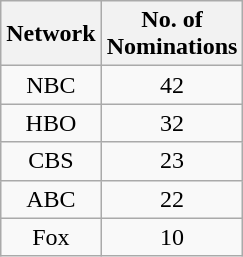<table class="wikitable">
<tr>
<th>Network</th>
<th>No. of<br>Nominations</th>
</tr>
<tr style="text-align:center">
<td>NBC</td>
<td>42</td>
</tr>
<tr style="text-align:center">
<td>HBO</td>
<td>32</td>
</tr>
<tr style="text-align:center">
<td>CBS</td>
<td>23</td>
</tr>
<tr style="text-align:center">
<td>ABC</td>
<td>22</td>
</tr>
<tr style="text-align:center">
<td>Fox</td>
<td>10</td>
</tr>
</table>
